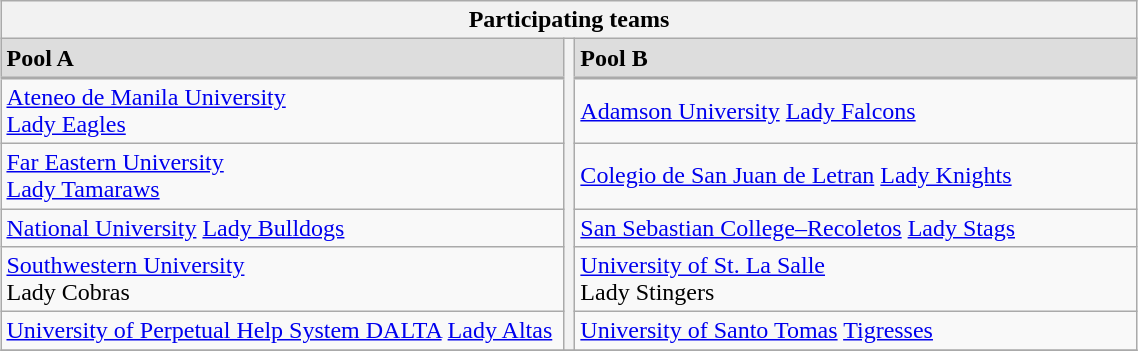<table class="wikitable" style="margin:1em auto; text-align:left; width:60%;">
<tr>
<th colspan="3">Participating teams</th>
</tr>
<tr>
<td style="background:#dddddd; border-bottom: 2px solid #aaaaaa;" width="48%"><strong>Pool A</strong></td>
<th rowspan="6" width="1%"></th>
<td style="background:#dddddd; border-bottom: 2px solid #aaaaaa;" width="48%"><strong>Pool B</strong></td>
</tr>
<tr>
<td> <a href='#'>Ateneo de Manila University</a><br><a href='#'>Lady Eagles</a></td>
<td> <a href='#'>Adamson University</a> <a href='#'>Lady Falcons</a></td>
</tr>
<tr>
<td> <a href='#'>Far Eastern University</a><br><a href='#'>Lady Tamaraws</a></td>
<td> <a href='#'>Colegio de San Juan de Letran</a> <a href='#'>Lady Knights</a></td>
</tr>
<tr>
<td> <a href='#'>National University</a> <a href='#'>Lady Bulldogs</a></td>
<td> <a href='#'>San Sebastian College–Recoletos</a> <a href='#'>Lady Stags</a></td>
</tr>
<tr>
<td> <a href='#'>Southwestern University</a><br>Lady Cobras</td>
<td> <a href='#'>University of St. La Salle</a><br>Lady Stingers</td>
</tr>
<tr>
<td> <a href='#'>University of Perpetual Help System DALTA</a> <a href='#'>Lady Altas</a></td>
<td> <a href='#'>University of Santo Tomas</a> <a href='#'>Tigresses</a></td>
</tr>
<tr>
</tr>
</table>
